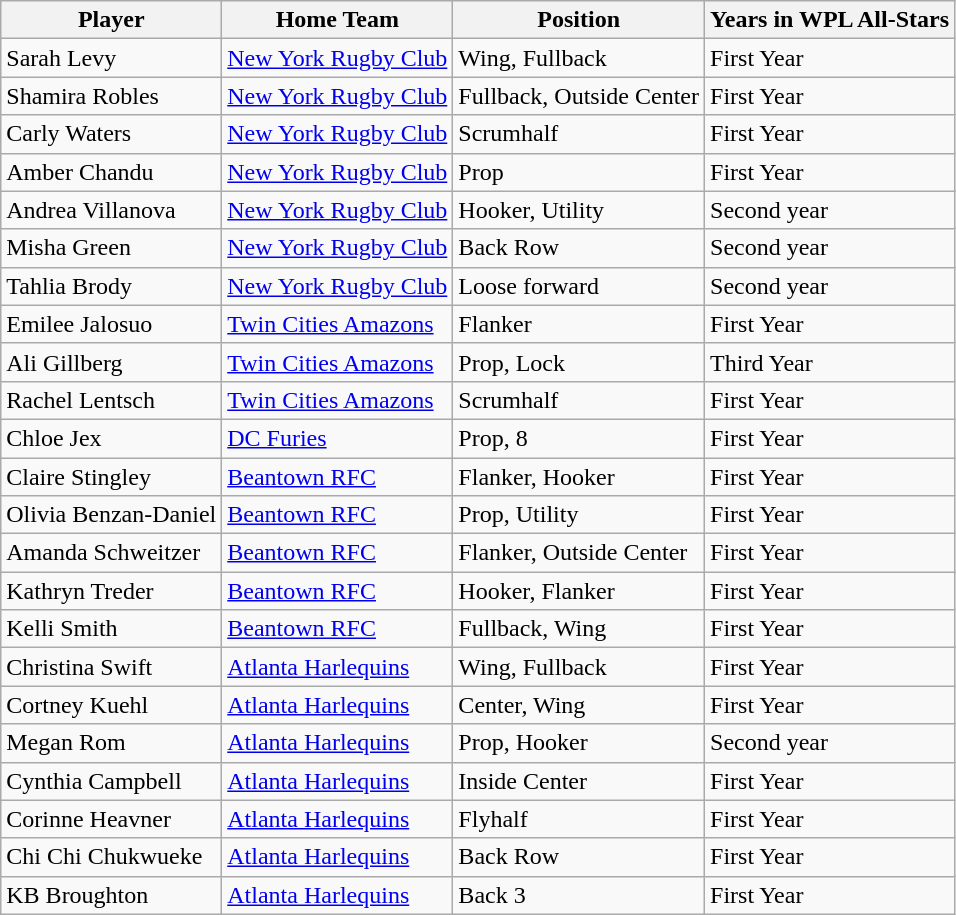<table class="wikitable">
<tr>
<th>Player</th>
<th>Home Team</th>
<th>Position</th>
<th>Years in WPL All-Stars</th>
</tr>
<tr>
<td>Sarah Levy</td>
<td><a href='#'>New York Rugby Club</a></td>
<td>Wing, Fullback</td>
<td>First Year</td>
</tr>
<tr>
<td>Shamira Robles</td>
<td><a href='#'>New York Rugby Club</a></td>
<td>Fullback, Outside Center</td>
<td>First Year</td>
</tr>
<tr>
<td>Carly Waters</td>
<td><a href='#'>New York Rugby Club</a></td>
<td>Scrumhalf</td>
<td>First Year</td>
</tr>
<tr>
<td>Amber Chandu</td>
<td><a href='#'>New York Rugby Club</a></td>
<td>Prop</td>
<td>First Year</td>
</tr>
<tr>
<td>Andrea Villanova</td>
<td><a href='#'>New York Rugby Club</a></td>
<td>Hooker, Utility</td>
<td>Second year</td>
</tr>
<tr>
<td>Misha Green</td>
<td><a href='#'>New York Rugby Club</a></td>
<td>Back Row</td>
<td>Second year</td>
</tr>
<tr>
<td>Tahlia Brody</td>
<td><a href='#'>New York Rugby Club</a></td>
<td>Loose forward</td>
<td>Second year</td>
</tr>
<tr>
<td>Emilee Jalosuo</td>
<td><a href='#'>Twin Cities Amazons</a></td>
<td>Flanker</td>
<td>First Year</td>
</tr>
<tr>
<td>Ali Gillberg</td>
<td><a href='#'>Twin Cities Amazons</a></td>
<td>Prop, Lock</td>
<td>Third Year</td>
</tr>
<tr>
<td>Rachel Lentsch</td>
<td><a href='#'>Twin Cities Amazons</a></td>
<td>Scrumhalf</td>
<td>First Year</td>
</tr>
<tr>
<td>Chloe Jex</td>
<td><a href='#'>DC Furies</a></td>
<td>Prop, 8</td>
<td>First Year</td>
</tr>
<tr>
<td>Claire Stingley</td>
<td><a href='#'>Beantown RFC</a></td>
<td>Flanker, Hooker</td>
<td>First Year</td>
</tr>
<tr>
<td>Olivia Benzan-Daniel</td>
<td><a href='#'>Beantown RFC</a></td>
<td>Prop, Utility</td>
<td>First Year</td>
</tr>
<tr>
<td>Amanda Schweitzer</td>
<td><a href='#'>Beantown RFC</a></td>
<td>Flanker, Outside Center</td>
<td>First Year</td>
</tr>
<tr>
<td>Kathryn Treder</td>
<td><a href='#'>Beantown RFC</a></td>
<td>Hooker, Flanker</td>
<td>First Year</td>
</tr>
<tr>
<td>Kelli Smith</td>
<td><a href='#'>Beantown RFC</a></td>
<td>Fullback, Wing</td>
<td>First Year</td>
</tr>
<tr>
<td>Christina Swift</td>
<td><a href='#'>Atlanta Harlequins</a></td>
<td>Wing, Fullback</td>
<td>First Year</td>
</tr>
<tr>
<td>Cortney Kuehl</td>
<td><a href='#'>Atlanta Harlequins</a></td>
<td>Center, Wing</td>
<td>First Year</td>
</tr>
<tr>
<td>Megan Rom</td>
<td><a href='#'>Atlanta Harlequins</a></td>
<td>Prop, Hooker</td>
<td>Second year</td>
</tr>
<tr>
<td>Cynthia Campbell</td>
<td><a href='#'>Atlanta Harlequins</a></td>
<td>Inside Center</td>
<td>First Year</td>
</tr>
<tr>
<td>Corinne Heavner</td>
<td><a href='#'>Atlanta Harlequins</a></td>
<td>Flyhalf</td>
<td>First Year</td>
</tr>
<tr>
<td>Chi Chi Chukwueke</td>
<td><a href='#'>Atlanta Harlequins</a></td>
<td>Back Row</td>
<td>First Year</td>
</tr>
<tr>
<td>KB Broughton</td>
<td><a href='#'>Atlanta Harlequins</a></td>
<td>Back 3</td>
<td>First Year</td>
</tr>
</table>
